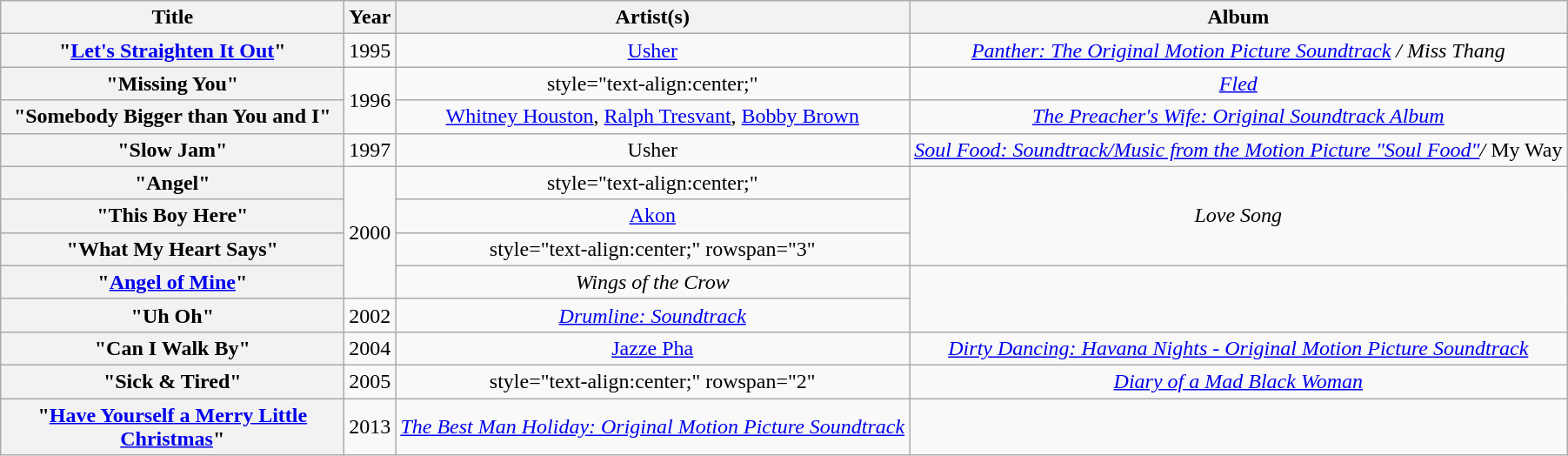<table class="wikitable plainrowheaders" style="text-align:center;">
<tr>
<th scope="col" style="width:16em;">Title</th>
<th scope="col">Year</th>
<th scope="col">Artist(s)</th>
<th scope="col">Album</th>
</tr>
<tr>
<th scope="row">"<a href='#'>Let's Straighten It Out</a>"</th>
<td>1995</td>
<td style="text-align:center;"><a href='#'>Usher</a></td>
<td><em><a href='#'>Panther: The Original Motion Picture Soundtrack</a> / Miss Thang</em></td>
</tr>
<tr>
<th scope="row">"Missing You"</th>
<td rowspan="2">1996</td>
<td>style="text-align:center;" </td>
<td><em><a href='#'>Fled</a></em></td>
</tr>
<tr>
<th scope="row">"Somebody Bigger than You and I"</th>
<td style="text-align:center;"><a href='#'>Whitney Houston</a>, <a href='#'>Ralph Tresvant</a>, <a href='#'>Bobby Brown</a></td>
<td><em><a href='#'>The Preacher's Wife: Original Soundtrack Album</a></em></td>
</tr>
<tr>
<th scope="row">"Slow Jam"</th>
<td>1997</td>
<td style="text-align:center;">Usher</td>
<td><em><a href='#'>Soul Food: Soundtrack/Music from the Motion Picture "Soul Food"</a>/</em> My Way</td>
</tr>
<tr>
<th scope="row">"Angel"</th>
<td rowspan="4">2000</td>
<td>style="text-align:center;" </td>
<td rowspan="3"><em>Love Song</em></td>
</tr>
<tr>
<th scope="row">"This Boy Here"</th>
<td style="text-align:center;"><a href='#'>Akon</a></td>
</tr>
<tr>
<th scope="row">"What My Heart Says"</th>
<td>style="text-align:center;" rowspan="3" </td>
</tr>
<tr>
<th scope="row">"<a href='#'>Angel of Mine</a>"</th>
<td><em>Wings of the Crow</em></td>
</tr>
<tr>
<th scope="row">"Uh Oh"</th>
<td>2002</td>
<td><em><a href='#'>Drumline: Soundtrack</a></em></td>
</tr>
<tr>
<th scope="row">"Can I Walk By"</th>
<td>2004</td>
<td style="text-align:center;"><a href='#'>Jazze Pha</a></td>
<td><em><a href='#'>Dirty Dancing: Havana Nights - Original Motion Picture Soundtrack</a></em></td>
</tr>
<tr>
<th scope="row">"Sick & Tired"</th>
<td>2005</td>
<td>style="text-align:center;" rowspan="2" </td>
<td><em><a href='#'>Diary of a Mad Black Woman</a></em></td>
</tr>
<tr>
<th scope="row">"<a href='#'>Have Yourself a Merry Little Christmas</a>"</th>
<td>2013</td>
<td><em><a href='#'>The Best Man Holiday: Original Motion Picture Soundtrack</a></em></td>
</tr>
</table>
